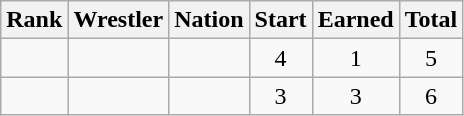<table class="wikitable sortable" style="text-align:center;">
<tr>
<th>Rank</th>
<th>Wrestler</th>
<th>Nation</th>
<th>Start</th>
<th>Earned</th>
<th>Total</th>
</tr>
<tr>
<td></td>
<td align=left></td>
<td align=left></td>
<td>4</td>
<td>1</td>
<td>5</td>
</tr>
<tr>
<td></td>
<td align=left></td>
<td align=left></td>
<td>3</td>
<td>3</td>
<td>6</td>
</tr>
</table>
